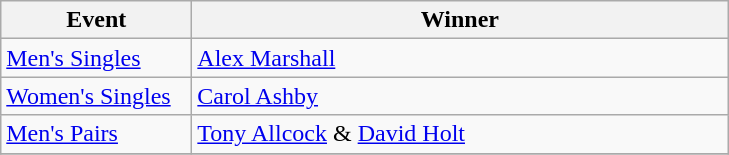<table class="wikitable" style="font-size: 100%">
<tr>
<th width=120>Event</th>
<th width=350>Winner</th>
</tr>
<tr>
<td><a href='#'>Men's Singles</a></td>
<td> <a href='#'>Alex Marshall</a></td>
</tr>
<tr>
<td><a href='#'>Women's Singles</a></td>
<td> <a href='#'>Carol Ashby</a></td>
</tr>
<tr>
<td><a href='#'>Men's Pairs</a></td>
<td> <a href='#'>Tony Allcock</a> &  <a href='#'>David Holt</a></td>
</tr>
<tr>
</tr>
</table>
